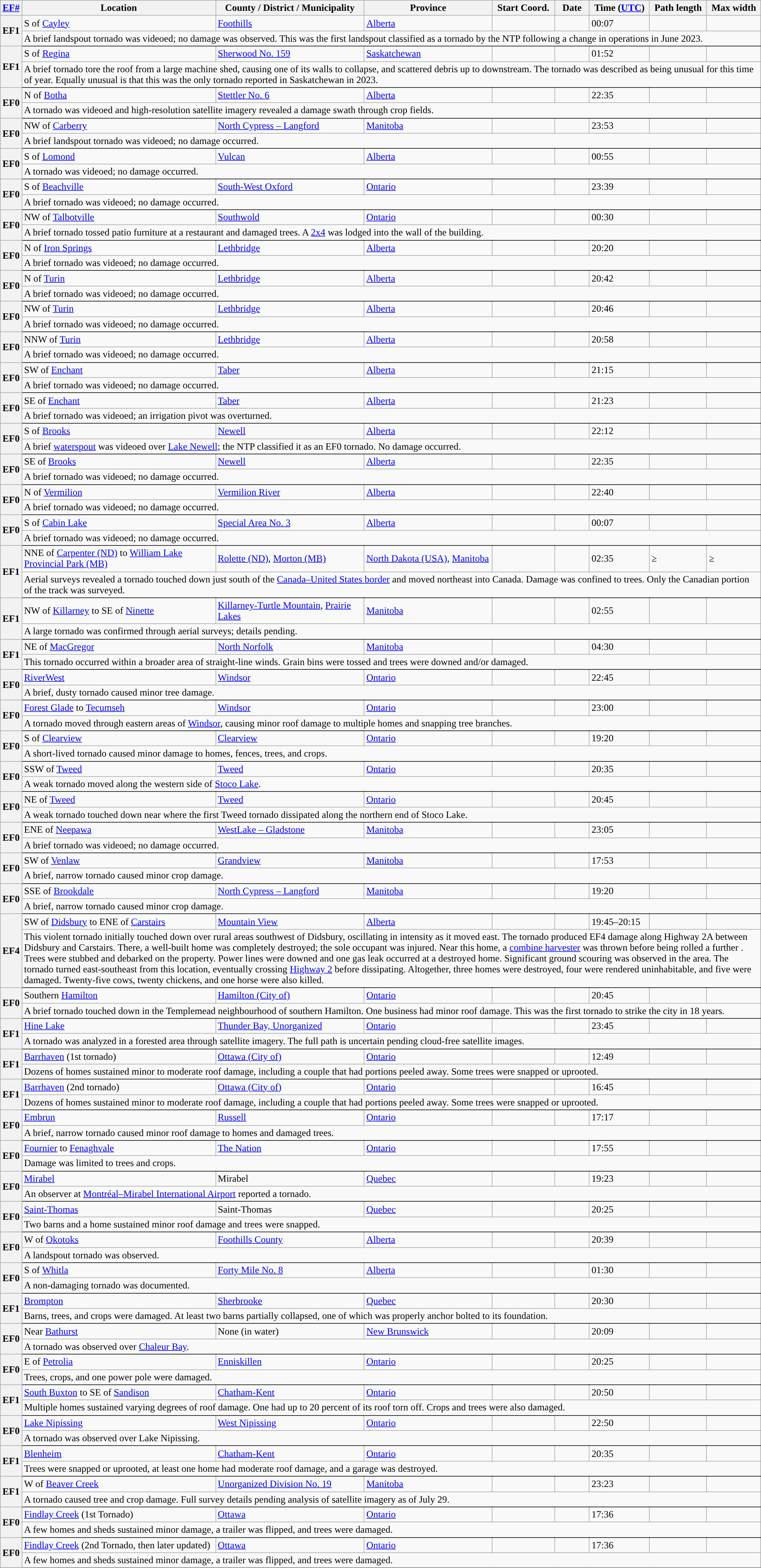<table class="wikitable sortable" style="width:100%;">
<tr>
<th scope="col" width="2%" align="center"><a href='#'>EF#</a></th>
<th scope="col" align="center" class="unsortable">Location</th>
<th scope="col" align="center" class="unsortable">County / District / Municipality</th>
<th scope="col" align="center">Province</th>
<th scope="col" align="center">Start Coord.</th>
<th scope="col" align="center">Date</th>
<th scope="col" align="center">Time (<a href='#'>UTC</a>)</th>
<th scope="col" align="center">Path length</th>
<th scope="col" align="center">Max width</th>
</tr>
<tr>
<th scope="row" rowspan="2" style="background-color:#">EF1</th>
<td>S of <a href='#'>Cayley</a></td>
<td><a href='#'>Foothills</a></td>
<td><a href='#'>Alberta</a></td>
<td></td>
<td></td>
<td>00:07</td>
<td></td>
<td></td>
</tr>
<tr class="expand-child">
<td colspan="9" style=" border-bottom: 1px solid black;">A brief landspout tornado was videoed; no damage was observed. This was the first landspout classified as a tornado by the NTP following a change in operations in June 2023.</td>
</tr>
<tr>
<th scope="row" rowspan="2" style="background-color:#">EF1</th>
<td>S of <a href='#'>Regina</a></td>
<td><a href='#'>Sherwood No. 159</a></td>
<td><a href='#'>Saskatchewan</a></td>
<td></td>
<td></td>
<td>01:52</td>
<td></td>
<td></td>
</tr>
<tr class="expand-child">
<td colspan="9" style=" border-bottom: 1px solid black;">A brief tornado tore the roof from a large machine shed, causing one of its walls to collapse, and scattered debris up to  downstream. The tornado was described as being unusual for this time of year. Equally unusual is that this was the only tornado reported in Saskatchewan in 2023. </td>
</tr>
<tr>
<th scope="row" rowspan="2" style="background-color:#">EF0</th>
<td>N of <a href='#'>Botha</a></td>
<td><a href='#'>Stettler No. 6</a></td>
<td><a href='#'>Alberta</a></td>
<td></td>
<td></td>
<td>22:35</td>
<td></td>
<td></td>
</tr>
<tr class="expand-child">
<td colspan="9" style=" border-bottom: 1px solid black;">A tornado was videoed and high-resolution satellite imagery revealed a damage swath through crop fields.</td>
</tr>
<tr>
<th scope="row" rowspan="2" style="background-color:#">EF0</th>
<td>NW of <a href='#'>Carberry</a></td>
<td><a href='#'>North Cypress – Langford</a></td>
<td><a href='#'>Manitoba</a></td>
<td></td>
<td></td>
<td>23:53</td>
<td></td>
<td></td>
</tr>
<tr class="expand-child">
<td colspan="9" style=" border-bottom: 1px solid black;">A brief landspout tornado was videoed; no damage occurred.</td>
</tr>
<tr>
<th scope="row" rowspan="2" style="background-color:#">EF0</th>
<td>S of <a href='#'>Lomond</a></td>
<td><a href='#'>Vulcan</a></td>
<td><a href='#'>Alberta</a></td>
<td></td>
<td></td>
<td>00:55</td>
<td></td>
<td></td>
</tr>
<tr class="expand-child">
<td colspan="9" style=" border-bottom: 1px solid black;">A tornado was videoed; no damage occurred.</td>
</tr>
<tr>
<th scope="row" rowspan="2" style="background-color:#">EF0</th>
<td>S of <a href='#'>Beachville</a></td>
<td><a href='#'>South-West Oxford</a></td>
<td><a href='#'>Ontario</a></td>
<td></td>
<td></td>
<td>23:39</td>
<td></td>
<td></td>
</tr>
<tr class="expand-child">
<td colspan="9" style=" border-bottom: 1px solid black;">A brief tornado was videoed; no damage occurred.</td>
</tr>
<tr>
<th scope="row" rowspan="2" style="background-color:#">EF0</th>
<td>NW of <a href='#'>Talbotville</a></td>
<td><a href='#'>Southwold</a></td>
<td><a href='#'>Ontario</a></td>
<td></td>
<td></td>
<td>00:30</td>
<td></td>
<td></td>
</tr>
<tr class="expand-child">
<td colspan="9" style=" border-bottom: 1px solid black;">A brief tornado tossed patio furniture at a restaurant and damaged trees. A <a href='#'>2x4</a> was lodged into the wall of the building.</td>
</tr>
<tr>
<th scope="row" rowspan="2" style="background-color:#">EF0</th>
<td>N of <a href='#'>Iron Springs</a></td>
<td><a href='#'>Lethbridge</a></td>
<td><a href='#'>Alberta</a></td>
<td></td>
<td></td>
<td>20:20</td>
<td></td>
<td></td>
</tr>
<tr class="expand-child">
<td colspan="9" style=" border-bottom: 1px solid black;">A brief tornado was videoed; no damage occurred.</td>
</tr>
<tr>
<th scope="row" rowspan="2" style="background-color:#">EF0</th>
<td>N of <a href='#'>Turin</a></td>
<td><a href='#'>Lethbridge</a></td>
<td><a href='#'>Alberta</a></td>
<td></td>
<td></td>
<td>20:42</td>
<td></td>
<td></td>
</tr>
<tr class="expand-child">
<td colspan="9" style=" border-bottom: 1px solid black;">A brief tornado was videoed; no damage occurred.</td>
</tr>
<tr>
<th scope="row" rowspan="2" style="background-color:#">EF0</th>
<td>NW of <a href='#'>Turin</a></td>
<td><a href='#'>Lethbridge</a></td>
<td><a href='#'>Alberta</a></td>
<td></td>
<td></td>
<td>20:46</td>
<td></td>
<td></td>
</tr>
<tr class="expand-child">
<td colspan="9" style=" border-bottom: 1px solid black;">A brief tornado was videoed; no damage occurred.</td>
</tr>
<tr>
<th scope="row" rowspan="2" style="background-color:#">EF0</th>
<td>NNW of <a href='#'>Turin</a></td>
<td><a href='#'>Lethbridge</a></td>
<td><a href='#'>Alberta</a></td>
<td></td>
<td></td>
<td>20:58</td>
<td></td>
<td></td>
</tr>
<tr class="expand-child">
<td colspan="9" style=" border-bottom: 1px solid black;">A brief tornado was videoed; no damage occurred.</td>
</tr>
<tr>
<th scope="row" rowspan="2" style="background-color:#">EF0</th>
<td>SW of <a href='#'>Enchant</a></td>
<td><a href='#'>Taber</a></td>
<td><a href='#'>Alberta</a></td>
<td></td>
<td></td>
<td>21:15</td>
<td></td>
<td></td>
</tr>
<tr class="expand-child">
<td colspan="9" style=" border-bottom: 1px solid black;">A brief tornado was videoed; no damage occurred.</td>
</tr>
<tr>
<th scope="row" rowspan="2" style="background-color:#">EF0</th>
<td>SE of <a href='#'>Enchant</a></td>
<td><a href='#'>Taber</a></td>
<td><a href='#'>Alberta</a></td>
<td></td>
<td></td>
<td>21:23</td>
<td></td>
<td></td>
</tr>
<tr class="expand-child">
<td colspan="9" style=" border-bottom: 1px solid black;">A brief tornado was videoed; an irrigation pivot was overturned.</td>
</tr>
<tr>
<th scope="row" rowspan="2" style="background-color:#">EF0</th>
<td>S of <a href='#'>Brooks</a></td>
<td><a href='#'>Newell</a></td>
<td><a href='#'>Alberta</a></td>
<td></td>
<td></td>
<td>22:12</td>
<td></td>
<td></td>
</tr>
<tr class="expand-child">
<td colspan="9" style=" border-bottom: 1px solid black;">A brief <a href='#'>waterspout</a> was videoed over <a href='#'>Lake Newell</a>; the NTP classified it as an EF0 tornado. No damage occurred.</td>
</tr>
<tr>
<th scope="row" rowspan="2" style="background-color:#">EF0</th>
<td>SE of <a href='#'>Brooks</a></td>
<td><a href='#'>Newell</a></td>
<td><a href='#'>Alberta</a></td>
<td></td>
<td></td>
<td>22:35</td>
<td></td>
<td></td>
</tr>
<tr class="expand-child">
<td colspan="9" style=" border-bottom: 1px solid black;">A brief tornado was videoed; no damage occurred.</td>
</tr>
<tr>
<th scope="row" rowspan="2" style="background-color:#">EF0</th>
<td>N of <a href='#'>Vermilion</a></td>
<td><a href='#'>Vermilion River</a></td>
<td><a href='#'>Alberta</a></td>
<td></td>
<td></td>
<td>22:40</td>
<td></td>
<td></td>
</tr>
<tr class="expand-child">
<td colspan="9" style=" border-bottom: 1px solid black;">A brief tornado was videoed; no damage occurred.</td>
</tr>
<tr>
<th scope="row" rowspan="2" style="background-color:#">EF0</th>
<td>S of <a href='#'>Cabin Lake</a></td>
<td><a href='#'>Special Area No. 3</a></td>
<td><a href='#'>Alberta</a></td>
<td></td>
<td></td>
<td>00:07</td>
<td></td>
<td></td>
</tr>
<tr class="expand-child">
<td colspan="9" style=" border-bottom: 1px solid black;">A brief tornado was videoed; no damage occurred.</td>
</tr>
<tr>
<th scope="row" rowspan="2" style="background-color:#">EF1</th>
<td>NNE of <a href='#'>Carpenter (ND)</a> to <a href='#'>William Lake Provincial Park (MB)</a></td>
<td><a href='#'>Rolette (ND)</a>, <a href='#'>Morton (MB)</a></td>
<td><a href='#'>North Dakota (USA)</a>, <a href='#'>Manitoba</a></td>
<td></td>
<td></td>
<td>02:35</td>
<td>≥</td>
<td>≥</td>
</tr>
<tr class="expand-child">
<td colspan="9" style=" border-bottom: 1px solid black;">Aerial surveys revealed a tornado touched down just south of the <a href='#'>Canada–United States border</a> and moved northeast into Canada. Damage was confined to trees. Only the Canadian portion of the track was surveyed.</td>
</tr>
<tr>
<th scope="row" rowspan="2" style="background-color:#">EF1</th>
<td>NW of <a href='#'>Killarney</a> to SE of <a href='#'>Ninette</a></td>
<td><a href='#'>Killarney-Turtle Mountain</a>, <a href='#'>Prairie Lakes</a></td>
<td><a href='#'>Manitoba</a></td>
<td></td>
<td></td>
<td>02:55</td>
<td></td>
<td></td>
</tr>
<tr class="expand-child">
<td colspan="9" style=" border-bottom: 1px solid black;">A large tornado was confirmed through aerial surveys; details pending.</td>
</tr>
<tr>
<th scope="row" rowspan="2" style="background-color:#">EF1</th>
<td>NE of <a href='#'>MacGregor</a></td>
<td><a href='#'>North Norfolk</a></td>
<td><a href='#'>Manitoba</a></td>
<td></td>
<td></td>
<td>04:30</td>
<td></td>
<td></td>
</tr>
<tr class="expand-child">
<td colspan="9" style=" border-bottom: 1px solid black;">This tornado occurred within a broader area of straight-line winds. Grain bins were tossed and trees were downed and/or damaged.</td>
</tr>
<tr>
<th scope="row" rowspan="2" style="background-color:#">EF0</th>
<td><a href='#'>RiverWest</a></td>
<td><a href='#'>Windsor</a></td>
<td><a href='#'>Ontario</a></td>
<td></td>
<td></td>
<td>22:45</td>
<td></td>
<td></td>
</tr>
<tr class="expand-child">
<td colspan="9" style=" border-bottom: 1px solid black;">A brief, dusty tornado caused minor tree damage.</td>
</tr>
<tr>
<th scope="row" rowspan="2" style="background-color:#">EF0</th>
<td><a href='#'>Forest Glade</a> to <a href='#'>Tecumseh</a></td>
<td><a href='#'>Windsor</a></td>
<td><a href='#'>Ontario</a></td>
<td></td>
<td></td>
<td>23:00</td>
<td></td>
<td></td>
</tr>
<tr class="expand-child">
<td colspan="9" style=" border-bottom: 1px solid black;">A tornado moved through eastern areas of <a href='#'>Windsor</a>, causing minor roof damage to multiple homes and snapping tree branches.</td>
</tr>
<tr>
<th scope="row" rowspan="2" style="background-color:#">EF0</th>
<td>S of <a href='#'>Clearview</a></td>
<td><a href='#'>Clearview</a></td>
<td><a href='#'>Ontario</a></td>
<td></td>
<td></td>
<td>19:20</td>
<td></td>
<td></td>
</tr>
<tr class="expand-child">
<td colspan="8" style=" border-bottom: 1px solid black;">A short-lived tornado caused minor damage to homes, fences, trees, and crops.</td>
</tr>
<tr>
<th scope="row" rowspan="2" style="background-color:#">EF0</th>
<td>SSW of <a href='#'>Tweed</a></td>
<td><a href='#'>Tweed</a></td>
<td><a href='#'>Ontario</a></td>
<td></td>
<td></td>
<td>20:35</td>
<td></td>
<td></td>
</tr>
<tr class="expand-child">
<td colspan="8" style=" border-bottom: 1px solid black;">A weak tornado moved along the western side of <a href='#'>Stoco Lake</a>.</td>
</tr>
<tr>
<th scope="row" rowspan="2" style="background-color:#">EF0</th>
<td>NE of <a href='#'>Tweed</a></td>
<td><a href='#'>Tweed</a></td>
<td><a href='#'>Ontario</a></td>
<td></td>
<td></td>
<td>20:45</td>
<td></td>
<td></td>
</tr>
<tr class="expand-child">
<td colspan="8" style=" border-bottom: 1px solid black;">A weak tornado touched down near where the first Tweed tornado dissipated along the northern end of Stoco Lake.</td>
</tr>
<tr>
<th scope="row" rowspan="2" style="background-color:#">EF0</th>
<td>ENE of <a href='#'>Neepawa</a></td>
<td><a href='#'>WestLake – Gladstone</a></td>
<td><a href='#'>Manitoba</a></td>
<td></td>
<td></td>
<td>23:05</td>
<td></td>
<td></td>
</tr>
<tr class="expand-child">
<td colspan="8" style=" border-bottom: 1px solid black;">A brief tornado was videoed; no damage occurred.</td>
</tr>
<tr>
<th scope="row" rowspan="2" style="background-color:#">EF0</th>
<td>SW of <a href='#'>Venlaw</a></td>
<td><a href='#'>Grandview</a></td>
<td><a href='#'>Manitoba</a></td>
<td></td>
<td></td>
<td>17:53</td>
<td></td>
<td></td>
</tr>
<tr class="expand-child">
<td colspan="8" style=" border-bottom: 1px solid black;">A brief, narrow tornado caused minor crop damage.</td>
</tr>
<tr>
<th scope="row" rowspan="2" style="background-color:#">EF0</th>
<td>SSE of <a href='#'>Brookdale</a></td>
<td><a href='#'>North Cypress – Langford</a></td>
<td><a href='#'>Manitoba</a></td>
<td></td>
<td></td>
<td>19:20</td>
<td></td>
<td></td>
</tr>
<tr class="expand-child">
<td colspan="8" style=" border-bottom: 1px solid black;">A brief, narrow tornado caused minor crop damage.</td>
</tr>
<tr>
<th scope="row" rowspan="2" style="background-color:#">EF4 </th>
<td>SW of <a href='#'>Didsbury</a> to ENE of <a href='#'>Carstairs</a></td>
<td><a href='#'>Mountain View</a></td>
<td><a href='#'>Alberta</a></td>
<td></td>
<td></td>
<td>19:45–20:15</td>
<td></td>
<td></td>
</tr>
<tr class="expand-child">
<td colspan="8" style=" border-bottom: 1px solid black;">This violent tornado initially touched down over rural areas southwest of Didsbury, oscillating in intensity as it moved east. The tornado produced EF4 damage along Highway 2A between Didsbury and Carstairs. There, a well-built home was completely destroyed; the sole occupant was injured. Near this home, a  <a href='#'>combine harvester</a> was thrown  before being rolled a further . Trees were stubbed and debarked on the property. Power lines were downed and one gas leak occurred at a destroyed home. Significant ground scouring was observed in the area. The tornado turned east-southeast from this location, eventually crossing <a href='#'>Highway 2</a> before dissipating. Altogether, three homes were destroyed, four were rendered uninhabitable, and five were damaged. Twenty-five cows, twenty chickens, and one horse were also killed.</td>
</tr>
<tr>
<th scope="row" rowspan="2" style="background-color:#">EF0</th>
<td>Southern <a href='#'>Hamilton</a></td>
<td><a href='#'>Hamilton (City of)</a></td>
<td><a href='#'>Ontario</a></td>
<td></td>
<td></td>
<td>20:45</td>
<td></td>
<td></td>
</tr>
<tr class="expand-child">
<td colspan="8" style=" border-bottom: 1px solid black;">A brief tornado touched down in the Templemead neighbourhood of southern Hamilton. One business had minor roof damage. This was the first tornado to strike the city in 18 years.</td>
</tr>
<tr>
<th scope="row" rowspan="2" style="background-color:#">EF1</th>
<td><a href='#'>Hine Lake</a></td>
<td><a href='#'>Thunder Bay, Unorganized</a></td>
<td><a href='#'>Ontario</a></td>
<td></td>
<td></td>
<td>23:45</td>
<td></td>
<td></td>
</tr>
<tr class="expand-child">
<td colspan="8" style=" border-bottom: 1px solid black;">A tornado was analyzed in a forested area through satellite imagery. The full path is uncertain pending cloud-free satellite images.</td>
</tr>
<tr>
<th scope="row" rowspan="2" style="background-color:#">EF1</th>
<td><a href='#'>Barrhaven</a> (1st tornado)</td>
<td><a href='#'>Ottawa (City of)</a></td>
<td><a href='#'>Ontario</a></td>
<td></td>
<td></td>
<td>12:49</td>
<td></td>
<td></td>
</tr>
<tr class="expand-child">
<td colspan="8" style=" border-bottom: 1px solid black;">Dozens of homes sustained minor to moderate roof damage, including a couple that had portions peeled away. Some trees were snapped or uprooted.</td>
</tr>
<tr>
<th scope="row" rowspan="2" style="background-color:#">EF1</th>
<td><a href='#'>Barrhaven</a> (2nd tornado)</td>
<td><a href='#'>Ottawa (City of)</a></td>
<td><a href='#'>Ontario</a></td>
<td></td>
<td></td>
<td>16:45</td>
<td></td>
<td></td>
</tr>
<tr class="expand-child">
<td colspan="8" style=" border-bottom: 1px solid black;">Dozens of homes sustained minor to moderate roof damage, including a couple that had portions peeled away. Some trees were snapped or uprooted.</td>
</tr>
<tr>
<th scope="row" rowspan="2" style="background-color:#">EF0</th>
<td><a href='#'>Embrun</a></td>
<td><a href='#'>Russell</a></td>
<td><a href='#'>Ontario</a></td>
<td></td>
<td></td>
<td>17:17</td>
<td></td>
<td></td>
</tr>
<tr class="expand-child">
<td colspan="8" style=" border-bottom: 1px solid black;">A brief, narrow tornado caused minor roof damage to homes and damaged trees.</td>
</tr>
<tr>
<th scope="row" rowspan="2" style="background-color:#">EF0</th>
<td><a href='#'>Fournier</a> to <a href='#'>Fenaghvale</a></td>
<td><a href='#'>The Nation</a></td>
<td><a href='#'>Ontario</a></td>
<td></td>
<td></td>
<td>17:55</td>
<td></td>
<td></td>
</tr>
<tr class="expand-child">
<td colspan="8" style=" border-bottom: 1px solid black;">Damage was limited to trees and crops.</td>
</tr>
<tr>
<th scope="row" rowspan="2" style="background-color:#">EF0</th>
<td><a href='#'>Mirabel</a></td>
<td>Mirabel</td>
<td><a href='#'>Quebec</a></td>
<td></td>
<td></td>
<td>19:23</td>
<td></td>
<td></td>
</tr>
<tr class="expand-child">
<td colspan="8" style=" border-bottom: 1px solid black;">An observer at <a href='#'>Montréal–Mirabel International Airport</a> reported a tornado.</td>
</tr>
<tr>
<th scope="row" rowspan="2" style="background-color:#">EF0</th>
<td><a href='#'>Saint-Thomas</a></td>
<td>Saint-Thomas</td>
<td><a href='#'>Quebec</a></td>
<td></td>
<td></td>
<td>20:25</td>
<td></td>
<td></td>
</tr>
<tr class="expand-child">
<td colspan="8" style=" border-bottom: 1px solid black;">Two barns and a home sustained minor roof damage and trees were snapped.</td>
</tr>
<tr>
<th scope="row" rowspan="2" style="background-color:#">EF0</th>
<td>W of <a href='#'>Okotoks</a></td>
<td><a href='#'>Foothills County</a></td>
<td><a href='#'>Alberta</a></td>
<td></td>
<td></td>
<td>20:39</td>
<td></td>
<td></td>
</tr>
<tr class="expand-child">
<td colspan="8" style=" border-bottom: 1px solid black;">A landspout tornado was observed.</td>
</tr>
<tr>
<th scope="row" rowspan="2" style="background-color:#">EF0</th>
<td>S of <a href='#'>Whitla</a></td>
<td><a href='#'>Forty Mile No. 8</a></td>
<td><a href='#'>Alberta</a></td>
<td></td>
<td></td>
<td>01:30</td>
<td></td>
<td></td>
</tr>
<tr class="expand-child">
<td colspan="8" style=" border-bottom: 1px solid black;">A non-damaging tornado was documented.</td>
</tr>
<tr>
<th scope="row" rowspan="2" style="background-color:#">EF1</th>
<td><a href='#'>Brompton</a></td>
<td><a href='#'>Sherbrooke</a></td>
<td><a href='#'>Quebec</a></td>
<td></td>
<td></td>
<td>20:30</td>
<td></td>
<td></td>
</tr>
<tr class="expand-child">
<td colspan="8" style=" border-bottom: 1px solid black;">Barns, trees, and crops were damaged. At least two barns partially collapsed, one of which was properly anchor bolted to its foundation.</td>
</tr>
<tr>
<th scope="row" rowspan="2" style="background-color:#">EF0</th>
<td>Near <a href='#'>Bathurst</a></td>
<td>None (in water)</td>
<td><a href='#'>New Brunswick</a></td>
<td></td>
<td></td>
<td>20:09</td>
<td></td>
<td></td>
</tr>
<tr class="expand-child">
<td colspan="8" style=" border-bottom: 1px solid black;">A tornado was observed over <a href='#'>Chaleur Bay</a>.</td>
</tr>
<tr>
<th scope="row" rowspan="2" style="background-color:#">EF0</th>
<td>E of <a href='#'>Petrolia</a></td>
<td><a href='#'>Enniskillen</a></td>
<td><a href='#'>Ontario</a></td>
<td></td>
<td></td>
<td>20:25</td>
<td></td>
<td></td>
</tr>
<tr class="expand-child">
<td colspan="8" style=" border-bottom: 1px solid black;">Trees, crops, and one power pole were damaged.</td>
</tr>
<tr>
<th scope="row" rowspan="2" style="background-color:#">EF1</th>
<td><a href='#'>South Buxton</a> to SE of <a href='#'>Sandison</a></td>
<td><a href='#'>Chatham-Kent</a></td>
<td><a href='#'>Ontario</a></td>
<td></td>
<td></td>
<td>20:50</td>
<td></td>
<td></td>
</tr>
<tr class="expand-child">
<td colspan="8" style=" border-bottom: 1px solid black;">Multiple homes sustained varying degrees of roof damage. One had up to 20 percent of its roof torn off. Crops and trees were also damaged.</td>
</tr>
<tr>
<th scope="row" rowspan="2" style="background-color:#">EF0</th>
<td><a href='#'>Lake Nipissing</a></td>
<td><a href='#'>West Nipissing</a></td>
<td><a href='#'>Ontario</a></td>
<td></td>
<td></td>
<td>22:50</td>
<td></td>
<td></td>
</tr>
<tr class="expand-child">
<td colspan="8" style=" border-bottom: 1px solid black;">A tornado was observed over Lake Nipissing.</td>
</tr>
<tr>
<th scope="row" rowspan="2" style="background-color:#">EF1</th>
<td><a href='#'>Blenheim</a></td>
<td><a href='#'>Chatham-Kent</a></td>
<td><a href='#'>Ontario</a></td>
<td></td>
<td></td>
<td>20:35</td>
<td></td>
<td></td>
</tr>
<tr class="expand-child">
<td colspan="8" style=" border-bottom: 1px solid black;">Trees were snapped or uprooted, at least one home had moderate roof damage, and a garage was destroyed.</td>
</tr>
<tr>
<th scope="row" rowspan="2" style="background-color:#">EF1</th>
<td>W of <a href='#'>Beaver Creek</a></td>
<td><a href='#'>Unorganized Division No. 19</a></td>
<td><a href='#'>Manitoba</a></td>
<td></td>
<td></td>
<td>23:23</td>
<td></td>
<td></td>
</tr>
<tr class="expand-child">
<td colspan="8" style=" border-bottom: 1px solid black;">A tornado caused tree and crop damage. Full survey details pending analysis of satellite imagery as of July 29.</td>
</tr>
<tr>
<th scope="row" rowspan="2" style="background-color:#">EF0</th>
<td><a href='#'>Findlay Creek</a> (1st Tornado)</td>
<td><a href='#'>Ottawa</a></td>
<td><a href='#'>Ontario</a></td>
<td></td>
<td></td>
<td>17:36</td>
<td></td>
<td></td>
</tr>
<tr class="expand-child">
<td colspan="8" style=" border-bottom: 1px solid black;">A few homes and sheds sustained minor damage, a trailer was flipped, and trees were damaged.</td>
</tr>
<tr>
<th scope="row" rowspan="2" style="background-color:#">EF0</th>
<td><a href='#'>Findlay Creek</a> (2nd Tornado, then later updated)</td>
<td><a href='#'>Ottawa</a></td>
<td><a href='#'>Ontario</a></td>
<td></td>
<td></td>
<td>17:36</td>
<td></td>
<td></td>
</tr>
<tr class="expand-child">
<td colspan="8" style=" border-bottom: 1px solid black;">A few homes and sheds sustained minor damage, a trailer was flipped, and trees were damaged.</td>
</tr>
<tr>
</tr>
</table>
